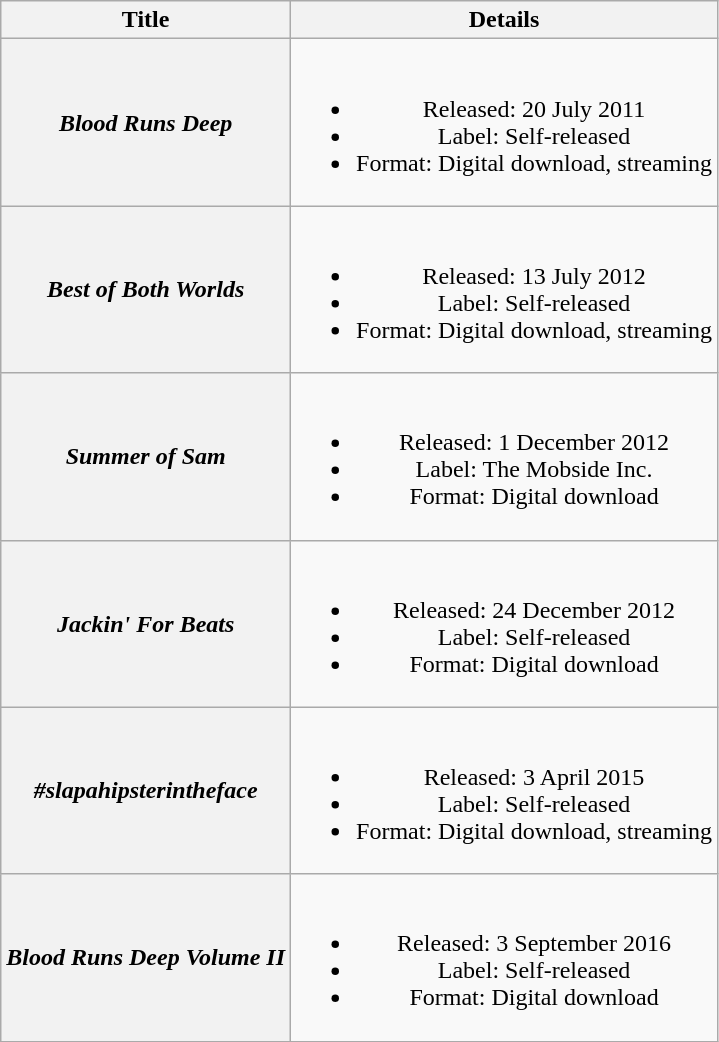<table class="wikitable plainrowheaders" style="text-align:center;">
<tr>
<th>Title</th>
<th>Details</th>
</tr>
<tr>
<th scope="row"><em>Blood Runs Deep</em><br></th>
<td><br><ul><li>Released: 20 July 2011</li><li>Label: Self-released</li><li>Format: Digital download, streaming</li></ul></td>
</tr>
<tr>
<th scope="row"><em>Best of Both Worlds</em><br></th>
<td><br><ul><li>Released: 13 July 2012</li><li>Label: Self-released</li><li>Format: Digital download, streaming</li></ul></td>
</tr>
<tr>
<th scope="row"><em>Summer of Sam</em><br></th>
<td><br><ul><li>Released: 1 December 2012</li><li>Label: The Mobside Inc.</li><li>Format: Digital download</li></ul></td>
</tr>
<tr>
<th scope="row"><em>Jackin' For Beats</em><br></th>
<td><br><ul><li>Released: 24 December 2012</li><li>Label: Self-released</li><li>Format: Digital download</li></ul></td>
</tr>
<tr>
<th scope="row"><em>#slapahipsterintheface</em><br></th>
<td><br><ul><li>Released: 3 April 2015</li><li>Label: Self-released</li><li>Format: Digital download, streaming</li></ul></td>
</tr>
<tr>
<th scope="row"><em>Blood Runs Deep Volume II</em><br></th>
<td><br><ul><li>Released: 3 September 2016</li><li>Label: Self-released</li><li>Format: Digital download</li></ul></td>
</tr>
</table>
